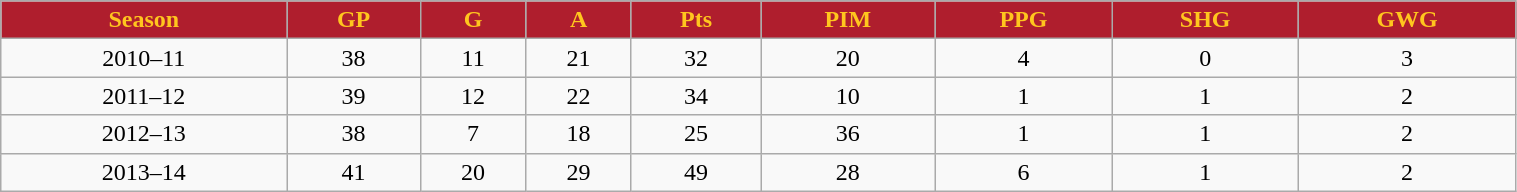<table class="wikitable" width="80%">
<tr align="center" style="background:#AF1E2D; color:#FFC61E;">
<td><strong>Season</strong></td>
<td><strong>GP</strong></td>
<td><strong>G</strong></td>
<td><strong>A</strong></td>
<td><strong>Pts</strong></td>
<td><strong>PIM</strong></td>
<td><strong>PPG</strong></td>
<td><strong>SHG</strong></td>
<td><strong>GWG</strong></td>
</tr>
<tr align="center" bgcolor="">
<td>2010–11</td>
<td>38</td>
<td>11</td>
<td>21</td>
<td>32</td>
<td>20</td>
<td>4</td>
<td>0</td>
<td>3</td>
</tr>
<tr align="center" bgcolor="">
<td>2011–12</td>
<td>39</td>
<td>12</td>
<td>22</td>
<td>34</td>
<td>10</td>
<td>1</td>
<td>1</td>
<td>2</td>
</tr>
<tr align="center" bgcolor="">
<td>2012–13</td>
<td>38</td>
<td>7</td>
<td>18</td>
<td>25</td>
<td>36</td>
<td>1</td>
<td>1</td>
<td>2</td>
</tr>
<tr align="center" bgcolor="">
<td>2013–14</td>
<td>41</td>
<td>20</td>
<td>29</td>
<td>49</td>
<td>28</td>
<td>6</td>
<td>1</td>
<td>2</td>
</tr>
</table>
